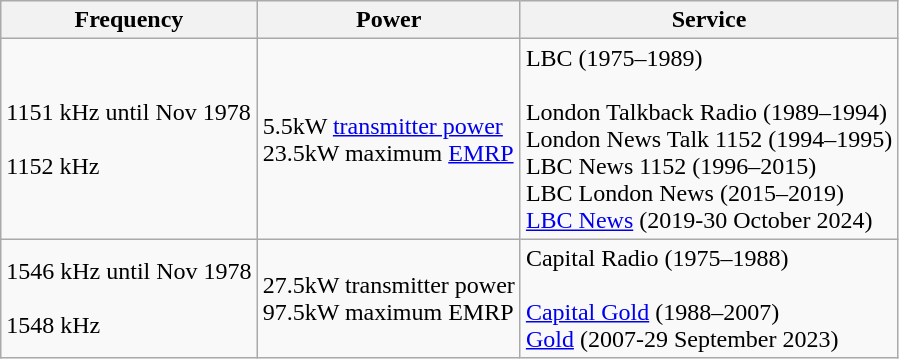<table class="wikitable sortable">
<tr>
<th>Frequency</th>
<th>Power</th>
<th>Service</th>
</tr>
<tr>
<td>1151 kHz until Nov 1978<br><br>1152 kHz</td>
<td>5.5kW <a href='#'>transmitter power</a><br>23.5kW maximum <a href='#'>EMRP</a></td>
<td>LBC (1975–1989)<br><br>London Talkback Radio (1989–1994)<br>
London News Talk 1152 (1994–1995)<br>
LBC News 1152 (1996–2015)<br>
LBC London News (2015–2019)<br>
<a href='#'>LBC News</a> (2019-30 October 2024)</td>
</tr>
<tr>
<td>1546 kHz until Nov 1978<br><br>1548 kHz </td>
<td>27.5kW transmitter power<br>97.5kW maximum EMRP</td>
<td>Capital Radio (1975–1988)<br><br><a href='#'>Capital Gold</a> (1988–2007)<br>
<a href='#'>Gold</a> (2007-29 September 2023)</td>
</tr>
</table>
